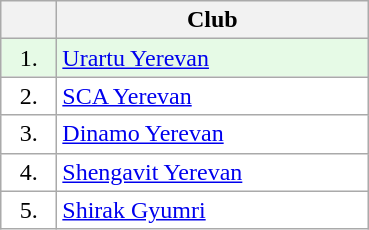<table class="wikitable">
<tr>
<th width="30"></th>
<th width="200">Club</th>
</tr>
<tr bgcolor="#e6fae6" align="center">
<td>1.</td>
<td align="left"><a href='#'>Urartu Yerevan</a></td>
</tr>
<tr bgcolor="#FFFFFF" align="center">
<td>2.</td>
<td align="left"><a href='#'>SCA Yerevan</a></td>
</tr>
<tr bgcolor="#FFFFFF" align="center">
<td>3.</td>
<td align="left"><a href='#'>Dinamo Yerevan</a></td>
</tr>
<tr bgcolor="#FFFFFF" align="center">
<td>4.</td>
<td align="left"><a href='#'>Shengavit Yerevan</a></td>
</tr>
<tr bgcolor="#FFFFFF" align="center">
<td>5.</td>
<td align="left"><a href='#'>Shirak Gyumri</a></td>
</tr>
</table>
